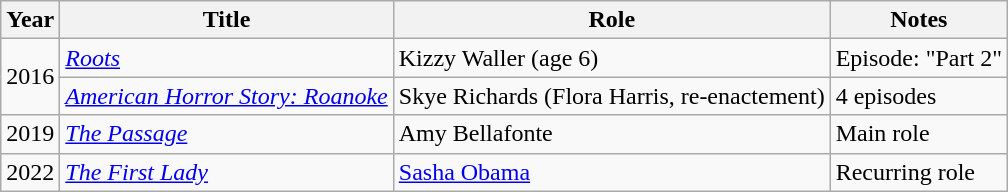<table class="wikitable">
<tr>
<th>Year</th>
<th>Title</th>
<th>Role</th>
<th>Notes</th>
</tr>
<tr>
<td rowspan=2>2016</td>
<td><em><a href='#'>Roots</a></em></td>
<td>Kizzy Waller (age 6)</td>
<td>Episode: "Part 2"</td>
</tr>
<tr>
<td><em><a href='#'>American Horror Story: Roanoke</a></em></td>
<td>Skye Richards (Flora Harris, re-enactement)</td>
<td>4 episodes</td>
</tr>
<tr>
<td>2019</td>
<td><em><a href='#'>The Passage</a></em></td>
<td>Amy Bellafonte</td>
<td>Main role</td>
</tr>
<tr>
<td>2022</td>
<td><em><a href='#'>The First Lady</a></em></td>
<td><a href='#'>Sasha Obama</a></td>
<td>Recurring role</td>
</tr>
</table>
